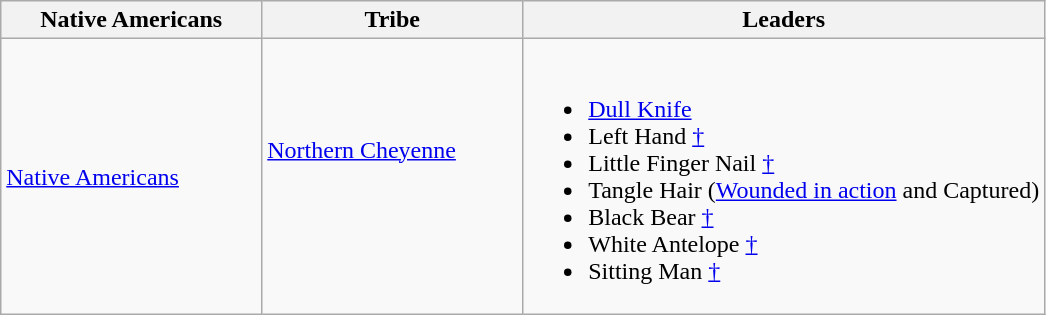<table class="wikitable">
<tr>
<th style="width:25%;">Native Americans</th>
<th style="width:25%;">Tribe</th>
<th>Leaders</th>
</tr>
<tr>
<td rowspan=2><br><a href='#'>Native Americans</a><br>    </td>
<td><a href='#'>Northern Cheyenne</a><br><br>  </td>
<td><br><ul><li><a href='#'>Dull Knife</a></li><li>Left Hand <a href='#'>†</a></li><li>Little Finger Nail <a href='#'>†</a></li><li>Tangle Hair (<a href='#'>Wounded in action</a> and Captured)</li><li>Black Bear <a href='#'>†</a></li><li>White Antelope <a href='#'>†</a></li><li>Sitting Man <a href='#'>†</a></li></ul></td>
</tr>
</table>
